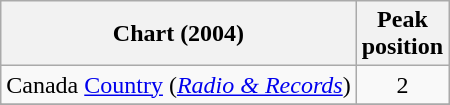<table class="wikitable sortable">
<tr>
<th>Chart (2004)</th>
<th>Peak<br>position</th>
</tr>
<tr>
<td align="left">Canada <a href='#'>Country</a> (<em><a href='#'>Radio & Records</a></em>)</td>
<td align="center">2</td>
</tr>
<tr>
</tr>
<tr>
</tr>
</table>
